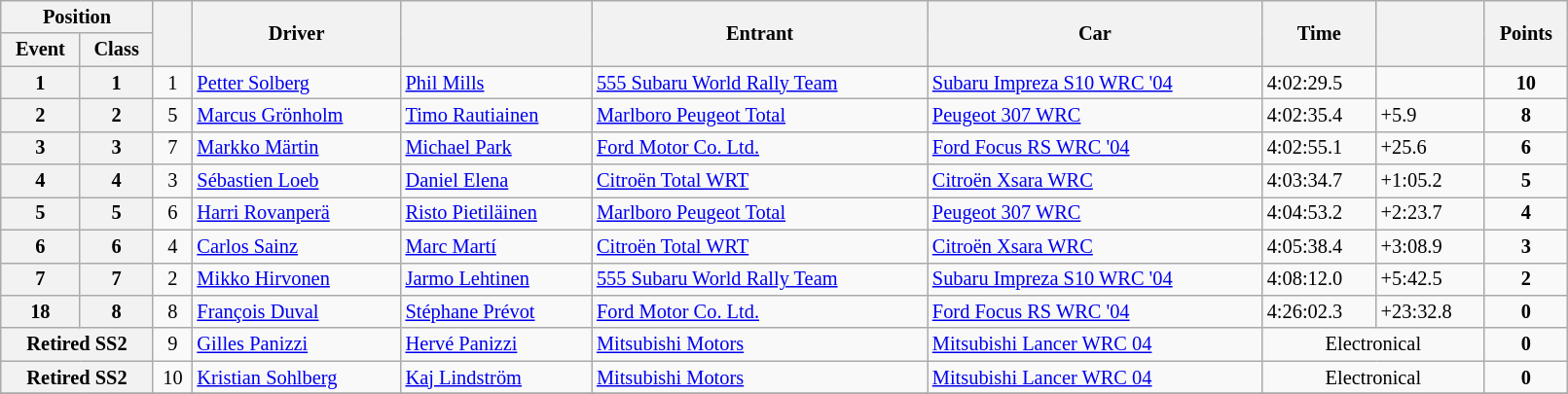<table class="wikitable" width=85% style="font-size: 85%;">
<tr>
<th colspan="2">Position</th>
<th rowspan="2"></th>
<th rowspan="2">Driver</th>
<th rowspan="2"></th>
<th rowspan="2">Entrant</th>
<th rowspan="2">Car</th>
<th rowspan="2">Time</th>
<th rowspan="2"></th>
<th rowspan="2">Points</th>
</tr>
<tr>
<th>Event</th>
<th>Class</th>
</tr>
<tr>
<th>1</th>
<th>1</th>
<td align="center">1</td>
<td> <a href='#'>Petter Solberg</a></td>
<td> <a href='#'>Phil Mills</a></td>
<td> <a href='#'>555 Subaru World Rally Team</a></td>
<td><a href='#'>Subaru Impreza S10 WRC '04</a></td>
<td>4:02:29.5</td>
<td></td>
<td align="center"><strong>10</strong></td>
</tr>
<tr>
<th>2</th>
<th>2</th>
<td align="center">5</td>
<td> <a href='#'>Marcus Grönholm</a></td>
<td> <a href='#'>Timo Rautiainen</a></td>
<td> <a href='#'>Marlboro Peugeot Total</a></td>
<td><a href='#'>Peugeot 307 WRC</a></td>
<td>4:02:35.4</td>
<td>+5.9</td>
<td align="center"><strong>8</strong></td>
</tr>
<tr>
<th>3</th>
<th>3</th>
<td align="center">7</td>
<td> <a href='#'>Markko Märtin</a></td>
<td> <a href='#'>Michael Park</a></td>
<td> <a href='#'>Ford Motor Co. Ltd.</a></td>
<td><a href='#'>Ford Focus RS WRC '04</a></td>
<td>4:02:55.1</td>
<td>+25.6</td>
<td align="center"><strong>6</strong></td>
</tr>
<tr>
<th>4</th>
<th>4</th>
<td align="center">3</td>
<td> <a href='#'>Sébastien Loeb</a></td>
<td> <a href='#'>Daniel Elena</a></td>
<td> <a href='#'>Citroën Total WRT</a></td>
<td><a href='#'>Citroën Xsara WRC</a></td>
<td>4:03:34.7</td>
<td>+1:05.2</td>
<td align="center"><strong>5</strong></td>
</tr>
<tr>
<th>5</th>
<th>5</th>
<td align="center">6</td>
<td> <a href='#'>Harri Rovanperä</a></td>
<td> <a href='#'>Risto Pietiläinen</a></td>
<td> <a href='#'>Marlboro Peugeot Total</a></td>
<td><a href='#'>Peugeot 307 WRC</a></td>
<td>4:04:53.2</td>
<td>+2:23.7</td>
<td align="center"><strong>4</strong></td>
</tr>
<tr>
<th>6</th>
<th>6</th>
<td align="center">4</td>
<td> <a href='#'>Carlos Sainz</a></td>
<td> <a href='#'>Marc Martí</a></td>
<td> <a href='#'>Citroën Total WRT</a></td>
<td><a href='#'>Citroën Xsara WRC</a></td>
<td>4:05:38.4</td>
<td>+3:08.9</td>
<td align="center"><strong>3</strong></td>
</tr>
<tr>
<th>7</th>
<th>7</th>
<td align="center">2</td>
<td> <a href='#'>Mikko Hirvonen</a></td>
<td> <a href='#'>Jarmo Lehtinen</a></td>
<td> <a href='#'>555 Subaru World Rally Team</a></td>
<td><a href='#'>Subaru Impreza S10 WRC '04</a></td>
<td>4:08:12.0</td>
<td>+5:42.5</td>
<td align="center"><strong>2</strong></td>
</tr>
<tr>
<th>18</th>
<th>8</th>
<td align="center">8</td>
<td> <a href='#'>François Duval</a></td>
<td> <a href='#'>Stéphane Prévot</a></td>
<td> <a href='#'>Ford Motor Co. Ltd.</a></td>
<td><a href='#'>Ford Focus RS WRC '04</a></td>
<td>4:26:02.3</td>
<td>+23:32.8</td>
<td align="center"><strong>0</strong></td>
</tr>
<tr>
<th colspan="2">Retired SS2</th>
<td align="center">9</td>
<td> <a href='#'>Gilles Panizzi</a></td>
<td> <a href='#'>Hervé Panizzi</a></td>
<td> <a href='#'>Mitsubishi Motors</a></td>
<td><a href='#'>Mitsubishi Lancer WRC 04</a></td>
<td align="center" colspan="2">Electronical</td>
<td align="center"><strong>0</strong></td>
</tr>
<tr>
<th colspan="2">Retired SS2</th>
<td align="center">10</td>
<td> <a href='#'>Kristian Sohlberg</a></td>
<td> <a href='#'>Kaj Lindström</a></td>
<td> <a href='#'>Mitsubishi Motors</a></td>
<td><a href='#'>Mitsubishi Lancer WRC 04</a></td>
<td align="center" colspan="2">Electronical</td>
<td align="center"><strong>0</strong></td>
</tr>
<tr>
</tr>
</table>
